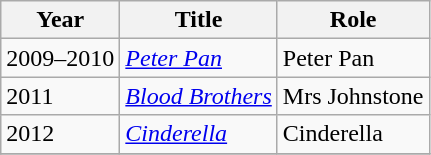<table class="wikitable">
<tr>
<th>Year</th>
<th>Title</th>
<th>Role</th>
</tr>
<tr>
<td>2009–2010</td>
<td><em><a href='#'>Peter Pan</a></em></td>
<td>Peter Pan</td>
</tr>
<tr>
<td>2011</td>
<td><em><a href='#'>Blood Brothers</a></em></td>
<td>Mrs Johnstone</td>
</tr>
<tr>
<td>2012</td>
<td><em><a href='#'>Cinderella</a></em></td>
<td>Cinderella</td>
</tr>
<tr>
</tr>
</table>
